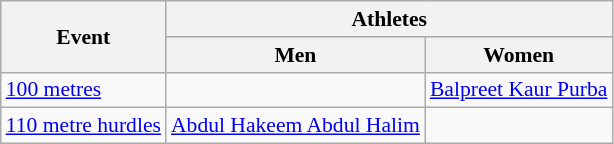<table class=wikitable style="font-size:90%">
<tr>
<th rowspan=2>Event</th>
<th colspan=2>Athletes</th>
</tr>
<tr>
<th>Men</th>
<th>Women</th>
</tr>
<tr>
<td><a href='#'>100 metres</a></td>
<td></td>
<td><a href='#'>Balpreet Kaur Purba</a></td>
</tr>
<tr>
<td><a href='#'>110 metre hurdles</a></td>
<td><a href='#'>Abdul Hakeem Abdul Halim</a></td>
<td></td>
</tr>
</table>
